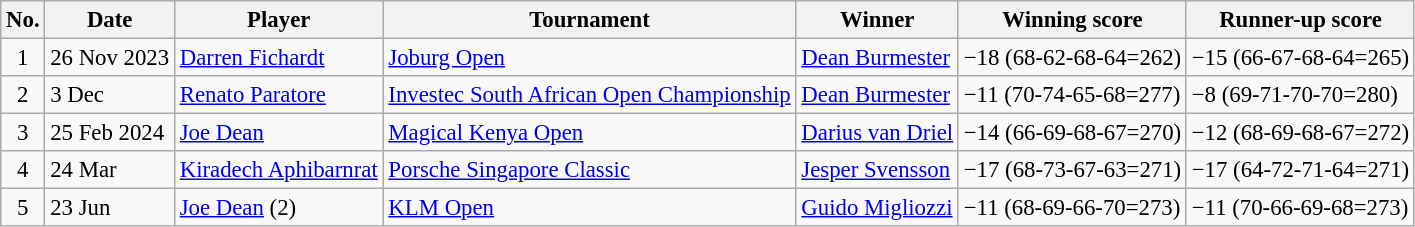<table class="wikitable" style="font-size:95%;">
<tr>
<th>No.</th>
<th>Date</th>
<th>Player</th>
<th>Tournament</th>
<th>Winner</th>
<th>Winning score</th>
<th>Runner-up score</th>
</tr>
<tr>
<td align=center>1</td>
<td>26 Nov 2023</td>
<td> <a href='#'>Darren Fichardt</a></td>
<td><a href='#'>Joburg Open</a></td>
<td> <a href='#'>Dean Burmester</a></td>
<td>−18 (68-62-68-64=262)</td>
<td>−15 (66-67-68-64=265)</td>
</tr>
<tr>
<td align=center>2</td>
<td>3 Dec</td>
<td> <a href='#'>Renato Paratore</a></td>
<td><a href='#'>Investec South African Open Championship</a></td>
<td> <a href='#'>Dean Burmester</a></td>
<td>−11 (70-74-65-68=277)</td>
<td>−8 (69-71-70-70=280)</td>
</tr>
<tr>
<td align=center>3</td>
<td>25 Feb 2024</td>
<td> <a href='#'>Joe Dean</a></td>
<td><a href='#'>Magical Kenya Open</a></td>
<td> <a href='#'>Darius van Driel</a></td>
<td>−14 (66-69-68-67=270)</td>
<td>−12 (68-69-68-67=272)</td>
</tr>
<tr>
<td align=center>4</td>
<td>24 Mar</td>
<td> <a href='#'>Kiradech Aphibarnrat</a></td>
<td><a href='#'>Porsche Singapore Classic</a></td>
<td> <a href='#'>Jesper Svensson</a></td>
<td>−17 (68-73-67-63=271)</td>
<td>−17 (64-72-71-64=271)</td>
</tr>
<tr>
<td align=center>5</td>
<td>23 Jun</td>
<td> <a href='#'>Joe Dean</a> (2)</td>
<td><a href='#'>KLM Open</a></td>
<td> <a href='#'>Guido Migliozzi</a></td>
<td>−11 (68-69-66-70=273)</td>
<td>−11 (70-66-69-68=273)</td>
</tr>
</table>
